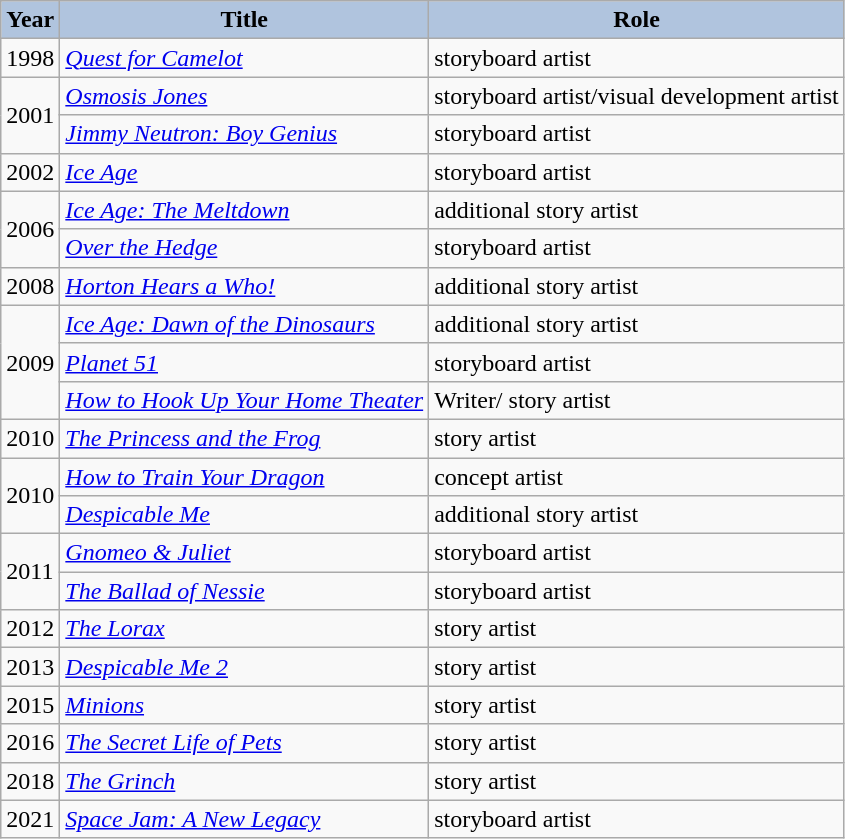<table class="wikitable">
<tr>
<th style="background:#B0C4DE;">Year</th>
<th style="background:#B0C4DE;">Title</th>
<th style="background:#B0C4DE;">Role</th>
</tr>
<tr>
<td>1998</td>
<td><em><a href='#'>Quest for Camelot</a></em></td>
<td>storyboard artist</td>
</tr>
<tr>
<td rowspan="2">2001</td>
<td><em><a href='#'>Osmosis Jones</a></em></td>
<td>storyboard artist/visual development artist</td>
</tr>
<tr>
<td><em><a href='#'>Jimmy Neutron: Boy Genius</a></em></td>
<td>storyboard artist</td>
</tr>
<tr>
<td>2002</td>
<td><em><a href='#'>Ice Age</a></em></td>
<td>storyboard artist</td>
</tr>
<tr>
<td rowspan="2">2006</td>
<td><em><a href='#'>Ice Age: The Meltdown</a></em></td>
<td>additional story artist</td>
</tr>
<tr>
<td><em><a href='#'>Over the Hedge</a></em></td>
<td>storyboard artist</td>
</tr>
<tr>
<td>2008</td>
<td><em><a href='#'>Horton Hears a Who!</a></em></td>
<td>additional story artist</td>
</tr>
<tr>
<td rowspan="3">2009</td>
<td><em><a href='#'>Ice Age: Dawn of the Dinosaurs</a></em></td>
<td>additional story artist</td>
</tr>
<tr>
<td><em><a href='#'>Planet 51</a></em></td>
<td>storyboard artist</td>
</tr>
<tr>
<td><em><a href='#'>How to Hook Up Your Home Theater</a></em></td>
<td>Writer/ story artist</td>
</tr>
<tr>
<td>2010</td>
<td><em><a href='#'>The Princess and the Frog</a></em></td>
<td>story artist</td>
</tr>
<tr>
<td rowspan="2">2010</td>
<td><em><a href='#'>How to Train Your Dragon</a></em></td>
<td>concept artist</td>
</tr>
<tr>
<td><em><a href='#'>Despicable Me</a></em></td>
<td>additional story artist</td>
</tr>
<tr>
<td rowspan="2">2011</td>
<td><em><a href='#'>Gnomeo & Juliet</a></em></td>
<td>storyboard artist</td>
</tr>
<tr>
<td><em><a href='#'>The Ballad of Nessie</a></em></td>
<td>storyboard artist</td>
</tr>
<tr>
<td>2012</td>
<td><em><a href='#'>The Lorax</a></em></td>
<td>story artist</td>
</tr>
<tr>
<td>2013</td>
<td><em><a href='#'>Despicable Me 2</a></em></td>
<td>story artist</td>
</tr>
<tr>
<td>2015</td>
<td><em><a href='#'>Minions</a></em></td>
<td>story artist</td>
</tr>
<tr>
<td>2016</td>
<td><em><a href='#'>The Secret Life of Pets</a></em></td>
<td>story artist</td>
</tr>
<tr>
<td>2018</td>
<td><em><a href='#'>The Grinch</a></em></td>
<td>story artist</td>
</tr>
<tr>
<td>2021</td>
<td><em><a href='#'>Space Jam: A New Legacy</a></em></td>
<td>storyboard artist</td>
</tr>
</table>
